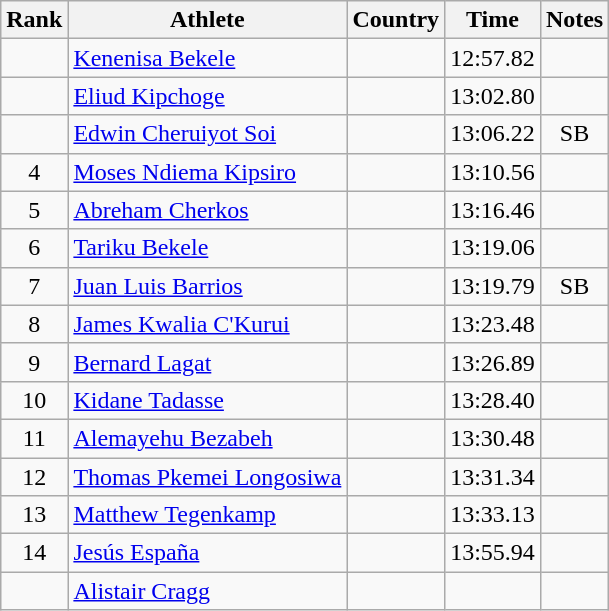<table class="wikitable sortable" style="text-align:center">
<tr>
<th>Rank</th>
<th>Athlete</th>
<th>Country</th>
<th>Time</th>
<th>Notes</th>
</tr>
<tr>
<td></td>
<td align="left"><a href='#'>Kenenisa Bekele</a></td>
<td align="left"></td>
<td>12:57.82</td>
<td></td>
</tr>
<tr>
<td></td>
<td align="left"><a href='#'>Eliud Kipchoge</a></td>
<td align="left"></td>
<td>13:02.80</td>
<td></td>
</tr>
<tr>
<td></td>
<td align="left"><a href='#'>Edwin Cheruiyot Soi</a></td>
<td align="left"></td>
<td>13:06.22</td>
<td>SB</td>
</tr>
<tr>
<td>4</td>
<td align="left"><a href='#'>Moses Ndiema Kipsiro</a></td>
<td align="left"></td>
<td>13:10.56</td>
<td></td>
</tr>
<tr>
<td>5</td>
<td align="left"><a href='#'>Abreham Cherkos</a></td>
<td align="left"></td>
<td>13:16.46</td>
<td></td>
</tr>
<tr>
<td>6</td>
<td align="left"><a href='#'>Tariku Bekele</a></td>
<td align="left"></td>
<td>13:19.06</td>
<td></td>
</tr>
<tr>
<td>7</td>
<td align="left"><a href='#'>Juan Luis Barrios</a></td>
<td align="left"></td>
<td>13:19.79</td>
<td>SB</td>
</tr>
<tr>
<td>8</td>
<td align="left"><a href='#'>James Kwalia C'Kurui</a></td>
<td align="left"></td>
<td>13:23.48</td>
<td></td>
</tr>
<tr>
<td>9</td>
<td align="left"><a href='#'>Bernard Lagat</a></td>
<td align="left"></td>
<td>13:26.89</td>
<td></td>
</tr>
<tr>
<td>10</td>
<td align="left"><a href='#'>Kidane Tadasse</a></td>
<td align="left"></td>
<td>13:28.40</td>
<td></td>
</tr>
<tr>
<td>11</td>
<td align="left"><a href='#'>Alemayehu Bezabeh</a></td>
<td align="left"></td>
<td>13:30.48</td>
<td></td>
</tr>
<tr>
<td>12</td>
<td align="left"><a href='#'>Thomas Pkemei Longosiwa</a></td>
<td align="left"></td>
<td>13:31.34</td>
<td></td>
</tr>
<tr>
<td>13</td>
<td align="left"><a href='#'>Matthew Tegenkamp</a></td>
<td align="left"></td>
<td>13:33.13</td>
<td></td>
</tr>
<tr>
<td>14</td>
<td align="left"><a href='#'>Jesús España</a></td>
<td align="left"></td>
<td>13:55.94</td>
<td></td>
</tr>
<tr>
<td></td>
<td align="left"><a href='#'>Alistair Cragg</a></td>
<td align="left"></td>
<td></td>
<td></td>
</tr>
</table>
